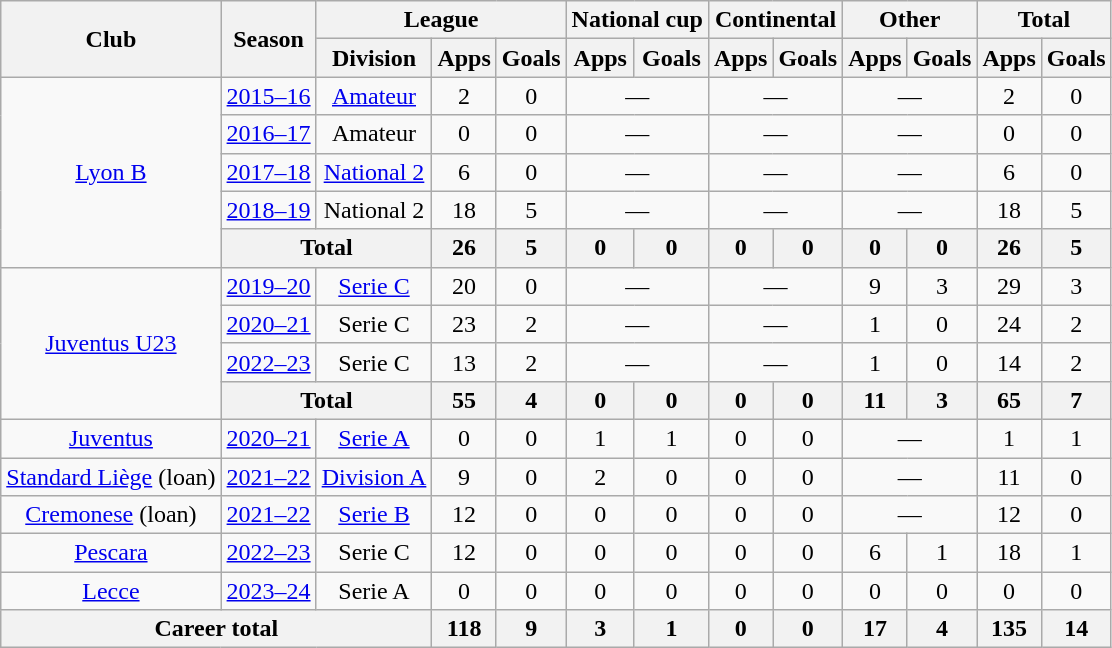<table class="wikitable" style="text-align:center">
<tr>
<th rowspan="2">Club</th>
<th rowspan="2">Season</th>
<th colspan="3">League</th>
<th colspan="2">National cup</th>
<th colspan="2">Continental</th>
<th colspan="2">Other</th>
<th colspan="2">Total</th>
</tr>
<tr>
<th>Division</th>
<th>Apps</th>
<th>Goals</th>
<th>Apps</th>
<th>Goals</th>
<th>Apps</th>
<th>Goals</th>
<th>Apps</th>
<th>Goals</th>
<th>Apps</th>
<th>Goals</th>
</tr>
<tr>
<td rowspan="5"><a href='#'>Lyon B</a></td>
<td><a href='#'>2015–16</a></td>
<td><a href='#'>Amateur</a></td>
<td>2</td>
<td>0</td>
<td colspan="2">—</td>
<td colspan="2">—</td>
<td colspan="2">—</td>
<td>2</td>
<td>0</td>
</tr>
<tr>
<td><a href='#'>2016–17</a></td>
<td>Amateur</td>
<td>0</td>
<td>0</td>
<td colspan="2">—</td>
<td colspan="2">—</td>
<td colspan="2">—</td>
<td>0</td>
<td>0</td>
</tr>
<tr>
<td><a href='#'>2017–18</a></td>
<td><a href='#'>National 2</a></td>
<td>6</td>
<td>0</td>
<td colspan="2">—</td>
<td colspan="2">—</td>
<td colspan="2">—</td>
<td>6</td>
<td>0</td>
</tr>
<tr>
<td><a href='#'>2018–19</a></td>
<td>National 2</td>
<td>18</td>
<td>5</td>
<td colspan="2">—</td>
<td colspan="2">—</td>
<td colspan="2">—</td>
<td>18</td>
<td>5</td>
</tr>
<tr>
<th colspan="2">Total</th>
<th>26</th>
<th>5</th>
<th>0</th>
<th>0</th>
<th>0</th>
<th>0</th>
<th>0</th>
<th>0</th>
<th>26</th>
<th>5</th>
</tr>
<tr>
<td rowspan="4"><a href='#'>Juventus U23</a></td>
<td><a href='#'>2019–20</a></td>
<td><a href='#'>Serie C</a></td>
<td>20</td>
<td>0</td>
<td colspan="2">—</td>
<td colspan="2">—</td>
<td>9</td>
<td>3</td>
<td>29</td>
<td>3</td>
</tr>
<tr>
<td><a href='#'>2020–21</a></td>
<td>Serie C</td>
<td>23</td>
<td>2</td>
<td colspan="2">—</td>
<td colspan="2">—</td>
<td>1</td>
<td>0</td>
<td>24</td>
<td>2</td>
</tr>
<tr>
<td><a href='#'>2022–23</a></td>
<td>Serie C</td>
<td>13</td>
<td>2</td>
<td colspan="2">—</td>
<td colspan="2">—</td>
<td>1</td>
<td>0</td>
<td 9>14</td>
<td>2</td>
</tr>
<tr>
<th colspan="2">Total</th>
<th>55</th>
<th>4</th>
<th>0</th>
<th>0</th>
<th>0</th>
<th>0</th>
<th>11</th>
<th>3</th>
<th>65</th>
<th>7</th>
</tr>
<tr>
<td><a href='#'>Juventus</a></td>
<td><a href='#'>2020–21</a></td>
<td><a href='#'>Serie A</a></td>
<td>0</td>
<td>0</td>
<td>1</td>
<td>1</td>
<td>0</td>
<td>0</td>
<td colspan="2">—</td>
<td>1</td>
<td>1</td>
</tr>
<tr>
<td><a href='#'>Standard Liège</a> (loan)</td>
<td><a href='#'>2021–22</a></td>
<td><a href='#'>Division A</a></td>
<td>9</td>
<td>0</td>
<td>2</td>
<td>0</td>
<td>0</td>
<td>0</td>
<td colspan="2">—</td>
<td>11</td>
<td>0</td>
</tr>
<tr>
<td><a href='#'>Cremonese</a> (loan)</td>
<td><a href='#'>2021–22</a></td>
<td><a href='#'>Serie B</a></td>
<td>12</td>
<td>0</td>
<td>0</td>
<td>0</td>
<td>0</td>
<td>0</td>
<td colspan="2">—</td>
<td>12</td>
<td>0</td>
</tr>
<tr>
<td><a href='#'>Pescara</a></td>
<td><a href='#'>2022–23</a></td>
<td>Serie C</td>
<td>12</td>
<td>0</td>
<td>0</td>
<td>0</td>
<td>0</td>
<td>0</td>
<td>6</td>
<td>1</td>
<td>18</td>
<td>1</td>
</tr>
<tr>
<td><a href='#'>Lecce</a></td>
<td><a href='#'>2023–24</a></td>
<td>Serie A</td>
<td>0</td>
<td>0</td>
<td>0</td>
<td>0</td>
<td>0</td>
<td>0</td>
<td>0</td>
<td>0</td>
<td>0</td>
<td>0</td>
</tr>
<tr>
<th colspan="3">Career total</th>
<th>118</th>
<th>9</th>
<th>3</th>
<th>1</th>
<th>0</th>
<th>0</th>
<th>17</th>
<th>4</th>
<th>135</th>
<th>14</th>
</tr>
</table>
